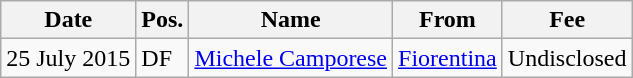<table class="wikitable">
<tr>
<th>Date</th>
<th>Pos.</th>
<th>Name</th>
<th>From</th>
<th>Fee</th>
</tr>
<tr>
<td>25 July 2015</td>
<td>DF</td>
<td> <a href='#'>Michele Camporese</a></td>
<td> <a href='#'>Fiorentina</a></td>
<td>Undisclosed</td>
</tr>
</table>
